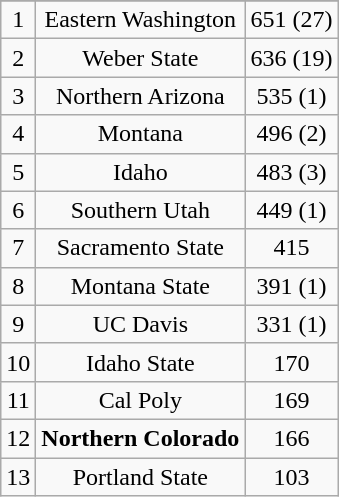<table class="wikitable" style="display: inline-table;">
<tr align="center">
</tr>
<tr align="center">
<td>1</td>
<td>Eastern Washington</td>
<td>651 (27)</td>
</tr>
<tr align="center">
<td>2</td>
<td>Weber State</td>
<td>636 (19)</td>
</tr>
<tr align="center">
<td>3</td>
<td>Northern Arizona</td>
<td>535 (1)</td>
</tr>
<tr align="center">
<td>4</td>
<td>Montana</td>
<td>496 (2)</td>
</tr>
<tr align="center">
<td>5</td>
<td>Idaho</td>
<td>483 (3)</td>
</tr>
<tr align="center">
<td>6</td>
<td>Southern Utah</td>
<td>449 (1)</td>
</tr>
<tr align="center">
<td>7</td>
<td>Sacramento State</td>
<td>415</td>
</tr>
<tr align="center">
<td>8</td>
<td>Montana State</td>
<td>391 (1)</td>
</tr>
<tr align="center">
<td>9</td>
<td>UC Davis</td>
<td>331 (1)</td>
</tr>
<tr align="center">
<td>10</td>
<td>Idaho State</td>
<td>170</td>
</tr>
<tr align="center">
<td>11</td>
<td>Cal Poly</td>
<td>169</td>
</tr>
<tr align="center">
<td>12</td>
<td><strong>Northern Colorado</strong></td>
<td>166</td>
</tr>
<tr align="center">
<td>13</td>
<td>Portland State</td>
<td>103</td>
</tr>
</table>
